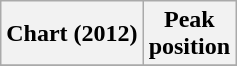<table class="wikitable plainrowheaders" style="text-align:center">
<tr>
<th scope="col">Chart (2012)</th>
<th scope="col">Peak<br>position</th>
</tr>
<tr>
</tr>
</table>
